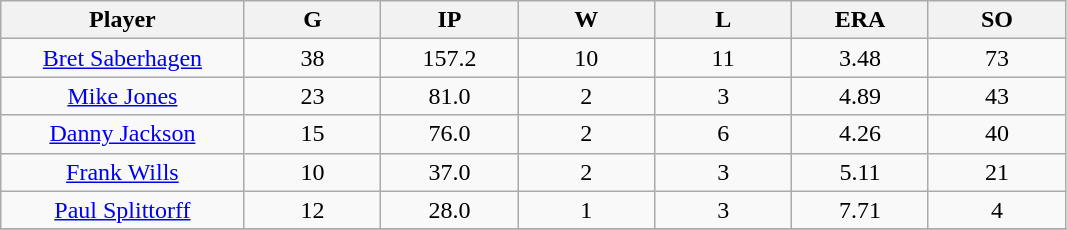<table class="wikitable sortable">
<tr>
<th bgcolor="#DDDDFF" width="16%">Player</th>
<th bgcolor="#DDDDFF" width="9%">G</th>
<th bgcolor="#DDDDFF" width="9%">IP</th>
<th bgcolor="#DDDDFF" width="9%">W</th>
<th bgcolor="#DDDDFF" width="9%">L</th>
<th bgcolor="#DDDDFF" width="9%">ERA</th>
<th bgcolor="#DDDDFF" width="9%">SO</th>
</tr>
<tr align="center">
<td><a href='#'>Bret Saberhagen</a></td>
<td>38</td>
<td>157.2</td>
<td>10</td>
<td>11</td>
<td>3.48</td>
<td>73</td>
</tr>
<tr align="center">
<td><a href='#'>Mike Jones</a></td>
<td>23</td>
<td>81.0</td>
<td>2</td>
<td>3</td>
<td>4.89</td>
<td>43</td>
</tr>
<tr align="center">
<td><a href='#'>Danny Jackson</a></td>
<td>15</td>
<td>76.0</td>
<td>2</td>
<td>6</td>
<td>4.26</td>
<td>40</td>
</tr>
<tr align="center">
<td><a href='#'>Frank Wills</a></td>
<td>10</td>
<td>37.0</td>
<td>2</td>
<td>3</td>
<td>5.11</td>
<td>21</td>
</tr>
<tr align=center>
<td><a href='#'>Paul Splittorff</a></td>
<td>12</td>
<td>28.0</td>
<td>1</td>
<td>3</td>
<td>7.71</td>
<td>4</td>
</tr>
<tr align="center">
</tr>
</table>
